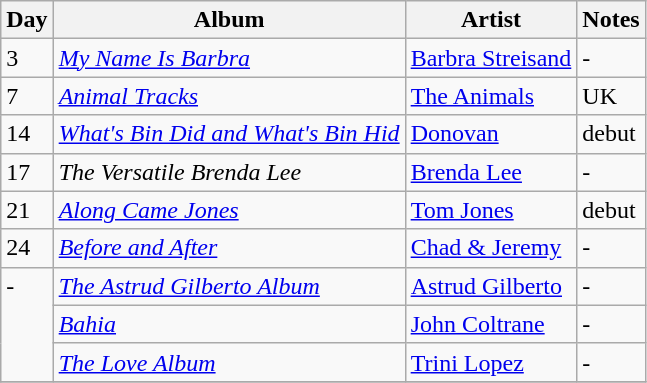<table class="wikitable">
<tr>
<th>Day</th>
<th>Album</th>
<th>Artist</th>
<th>Notes</th>
</tr>
<tr>
<td rowspan="1" valign="top">3</td>
<td><em><a href='#'>My Name Is Barbra</a></em></td>
<td><a href='#'>Barbra Streisand</a></td>
<td>-</td>
</tr>
<tr>
<td rowspan="1" valign="top">7</td>
<td><em><a href='#'>Animal Tracks</a></em></td>
<td><a href='#'>The Animals</a></td>
<td>UK</td>
</tr>
<tr>
<td rowspan="1" valign="top">14</td>
<td><em><a href='#'>What's Bin Did and What's Bin Hid</a></em></td>
<td><a href='#'>Donovan</a></td>
<td>debut</td>
</tr>
<tr>
<td rowspan="1" valign="top">17</td>
<td><em>The Versatile Brenda Lee</em></td>
<td><a href='#'>Brenda Lee</a></td>
<td>-</td>
</tr>
<tr>
<td rowspan="1" valign="top">21</td>
<td><em><a href='#'>Along Came Jones</a></em></td>
<td><a href='#'>Tom Jones</a></td>
<td>debut</td>
</tr>
<tr>
<td rowspan="1" valign="top">24</td>
<td><em><a href='#'>Before and After</a></em></td>
<td><a href='#'>Chad & Jeremy</a></td>
<td>-</td>
</tr>
<tr>
<td rowspan="3" valign="top">-</td>
<td><em><a href='#'>The Astrud Gilberto Album</a></em></td>
<td><a href='#'>Astrud Gilberto</a></td>
<td>-</td>
</tr>
<tr>
<td><em><a href='#'>Bahia</a></em></td>
<td><a href='#'>John Coltrane</a></td>
<td>-</td>
</tr>
<tr>
<td><em><a href='#'>The Love Album</a></em></td>
<td><a href='#'>Trini Lopez</a></td>
<td>-</td>
</tr>
<tr>
</tr>
</table>
